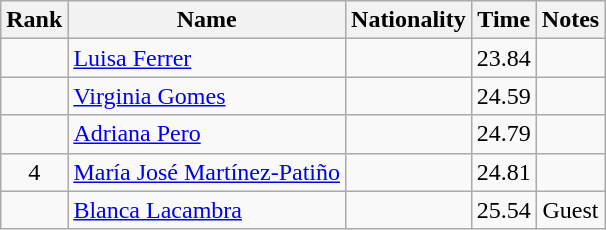<table class="wikitable sortable" style="text-align:center">
<tr>
<th>Rank</th>
<th>Name</th>
<th>Nationality</th>
<th>Time</th>
<th>Notes</th>
</tr>
<tr>
<td align=center></td>
<td align=left><a href='#'>Luisa Ferrer</a></td>
<td align=left></td>
<td>23.84</td>
<td></td>
</tr>
<tr>
<td align=center></td>
<td align=left><a href='#'>Virginia Gomes</a></td>
<td align=left></td>
<td>24.59</td>
<td></td>
</tr>
<tr>
<td align=center></td>
<td align=left><a href='#'>Adriana Pero</a></td>
<td align=left></td>
<td>24.79</td>
<td></td>
</tr>
<tr>
<td align=center>4</td>
<td align=left><a href='#'>María José Martínez-Patiño</a></td>
<td align=left></td>
<td>24.81</td>
<td></td>
</tr>
<tr>
<td align=center></td>
<td align=left><a href='#'>Blanca Lacambra</a></td>
<td align=left></td>
<td>25.54</td>
<td>Guest</td>
</tr>
</table>
